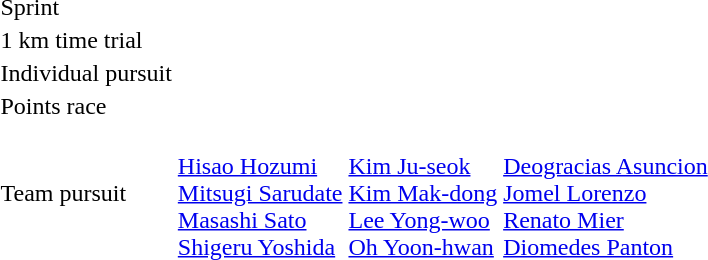<table>
<tr>
<td>Sprint</td>
<td></td>
<td></td>
<td></td>
</tr>
<tr>
<td>1 km time trial</td>
<td></td>
<td></td>
<td></td>
</tr>
<tr>
<td>Individual pursuit</td>
<td></td>
<td></td>
<td></td>
</tr>
<tr>
<td>Points race</td>
<td></td>
<td></td>
<td></td>
</tr>
<tr>
<td>Team pursuit</td>
<td><br><a href='#'>Hisao Hozumi</a><br><a href='#'>Mitsugi Sarudate</a><br><a href='#'>Masashi Sato</a><br><a href='#'>Shigeru Yoshida</a></td>
<td><br><a href='#'>Kim Ju-seok</a><br><a href='#'>Kim Mak-dong</a><br><a href='#'>Lee Yong-woo</a><br><a href='#'>Oh Yoon-hwan</a></td>
<td><br><a href='#'>Deogracias Asuncion</a><br><a href='#'>Jomel Lorenzo</a><br><a href='#'>Renato Mier</a><br><a href='#'>Diomedes Panton</a></td>
</tr>
</table>
